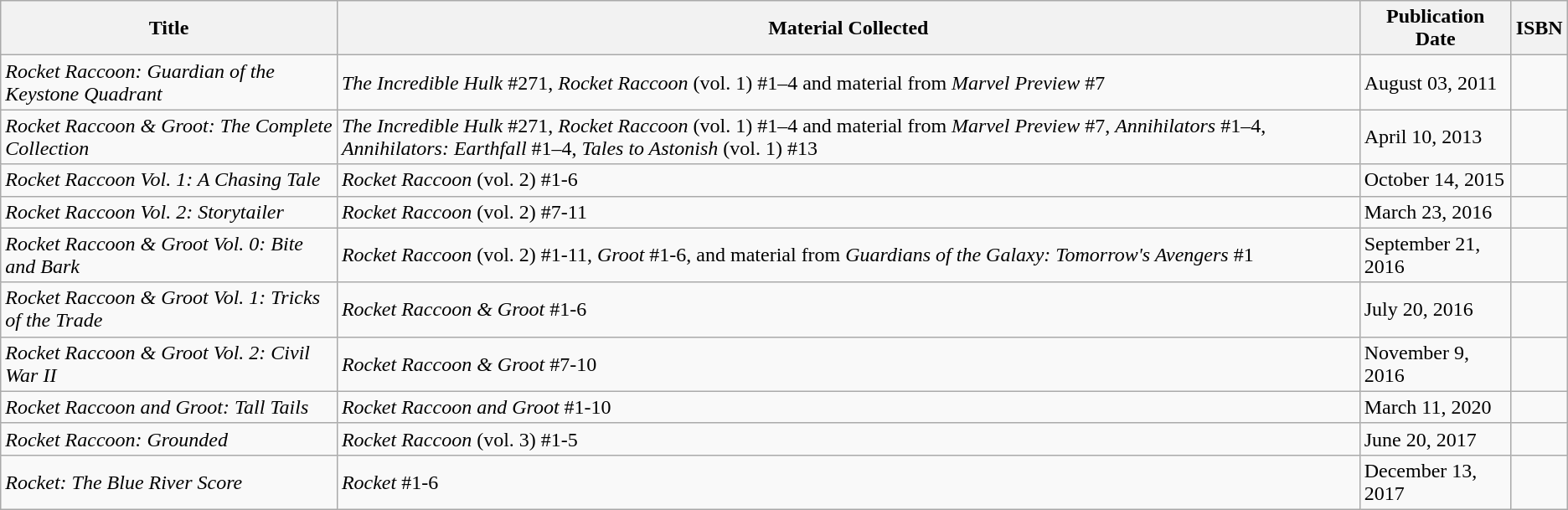<table class="wikitable">
<tr>
<th>Title</th>
<th>Material Collected</th>
<th>Publication Date</th>
<th>ISBN</th>
</tr>
<tr>
<td><em>Rocket Raccoon: Guardian of the Keystone Quadrant</em></td>
<td><em>The Incredible Hulk</em> #271, <em>Rocket Raccoon</em> (vol. 1) #1–4 and material from <em>Marvel Preview</em> #7</td>
<td>August 03, 2011</td>
<td></td>
</tr>
<tr>
<td><em>Rocket Raccoon & Groot: The Complete Collection</em></td>
<td><em>The Incredible Hulk</em> #271, <em>Rocket Raccoon</em> (vol. 1) #1–4 and material from <em>Marvel Preview</em> #7, <em>Annihilators</em> #1–4, <em>Annihilators: Earthfall</em> #1–4, <em>Tales to Astonish</em> (vol. 1) #13</td>
<td>April 10, 2013</td>
<td></td>
</tr>
<tr>
<td><em>Rocket Raccoon Vol. 1: A Chasing Tale</em></td>
<td><em>Rocket Raccoon</em> (vol. 2) #1-6</td>
<td>October 14, 2015</td>
<td></td>
</tr>
<tr>
<td><em>Rocket Raccoon Vol. 2: Storytailer</em></td>
<td><em>Rocket Raccoon</em> (vol. 2) #7-11</td>
<td>March 23, 2016</td>
<td></td>
</tr>
<tr>
<td><em>Rocket Raccoon & Groot Vol. 0: Bite and Bark</em></td>
<td><em>Rocket Raccoon</em> (vol. 2) #1-11, <em>Groot</em> #1-6, and material from <em>Guardians of the Galaxy: Tomorrow's Avengers</em> #1</td>
<td>September 21, 2016</td>
<td></td>
</tr>
<tr>
<td><em>Rocket Raccoon & Groot Vol. 1: Tricks of the Trade</em></td>
<td><em>Rocket Raccoon & Groot</em> #1-6</td>
<td>July 20, 2016</td>
<td></td>
</tr>
<tr>
<td><em>Rocket Raccoon & Groot Vol. 2: Civil War II</em></td>
<td><em>Rocket Raccoon & Groot</em> #7-10</td>
<td>November 9, 2016</td>
<td></td>
</tr>
<tr>
<td><em>Rocket Raccoon and Groot: Tall Tails</em></td>
<td><em>Rocket Raccoon and Groot</em> #1-10</td>
<td>March 11, 2020</td>
<td></td>
</tr>
<tr>
<td><em>Rocket Raccoon: Grounded</em></td>
<td><em>Rocket Raccoon</em> (vol. 3) #1-5</td>
<td>June 20, 2017</td>
<td></td>
</tr>
<tr>
<td><em>Rocket: The Blue River Score</em></td>
<td><em>Rocket</em> #1-6</td>
<td>December 13, 2017</td>
<td></td>
</tr>
</table>
